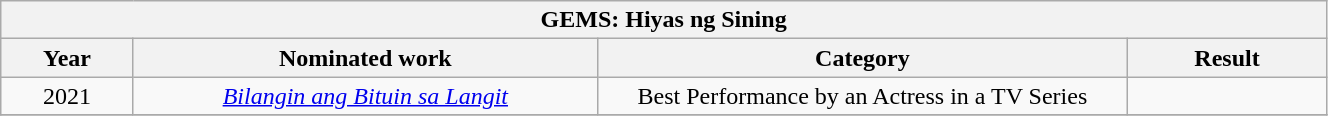<table width="70%" class="wikitable sortable">
<tr>
<th colspan="4" align="center"><strong>GEMS: Hiyas ng Sining</strong></th>
</tr>
<tr>
<th width="10%">Year</th>
<th width="35%">Nominated work</th>
<th width="40%">Category</th>
<th width="15%">Result</th>
</tr>
<tr>
<td align="center">2021</td>
<td align="center"><em><a href='#'>Bilangin ang Bituin sa Langit</a></em></td>
<td align="center">Best Performance by an Actress in a TV Series</td>
<td></td>
</tr>
<tr>
</tr>
</table>
